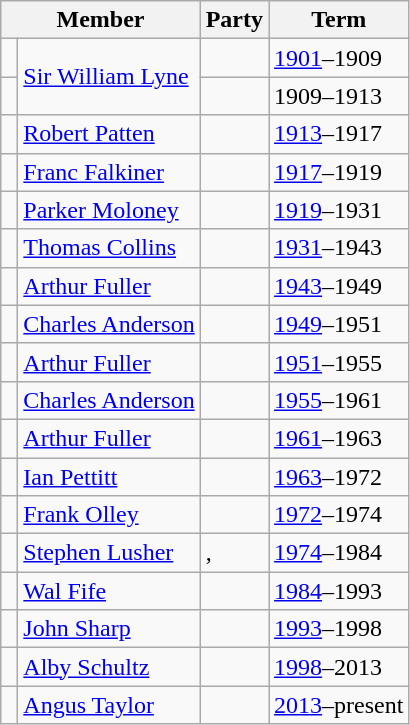<table class="wikitable">
<tr>
<th colspan="2">Member</th>
<th>Party</th>
<th>Term</th>
</tr>
<tr>
<td> </td>
<td rowspan="2"><a href='#'>Sir William Lyne</a></td>
<td></td>
<td><a href='#'>1901</a>–1909</td>
</tr>
<tr>
<td> </td>
<td></td>
<td>1909–1913</td>
</tr>
<tr>
<td> </td>
<td><a href='#'>Robert Patten</a></td>
<td></td>
<td><a href='#'>1913</a>–1917</td>
</tr>
<tr>
<td> </td>
<td><a href='#'>Franc Falkiner</a></td>
<td></td>
<td><a href='#'>1917</a>–1919</td>
</tr>
<tr>
<td> </td>
<td><a href='#'>Parker Moloney</a></td>
<td></td>
<td><a href='#'>1919</a>–1931</td>
</tr>
<tr>
<td> </td>
<td><a href='#'>Thomas Collins</a></td>
<td></td>
<td><a href='#'>1931</a>–1943</td>
</tr>
<tr>
<td> </td>
<td><a href='#'>Arthur Fuller</a></td>
<td></td>
<td><a href='#'>1943</a>–1949</td>
</tr>
<tr>
<td> </td>
<td><a href='#'>Charles Anderson</a></td>
<td></td>
<td><a href='#'>1949</a>–1951</td>
</tr>
<tr>
<td> </td>
<td><a href='#'>Arthur Fuller</a></td>
<td></td>
<td><a href='#'>1951</a>–1955</td>
</tr>
<tr>
<td> </td>
<td><a href='#'>Charles Anderson</a></td>
<td></td>
<td><a href='#'>1955</a>–1961</td>
</tr>
<tr>
<td> </td>
<td><a href='#'>Arthur Fuller</a></td>
<td></td>
<td><a href='#'>1961</a>–1963</td>
</tr>
<tr>
<td> </td>
<td><a href='#'>Ian Pettitt</a></td>
<td></td>
<td><a href='#'>1963</a>–1972</td>
</tr>
<tr>
<td> </td>
<td><a href='#'>Frank Olley</a></td>
<td></td>
<td><a href='#'>1972</a>–1974</td>
</tr>
<tr>
<td> </td>
<td><a href='#'>Stephen Lusher</a></td>
<td>, </td>
<td><a href='#'>1974</a>–1984</td>
</tr>
<tr>
<td> </td>
<td><a href='#'>Wal Fife</a></td>
<td></td>
<td><a href='#'>1984</a>–1993</td>
</tr>
<tr>
<td> </td>
<td><a href='#'>John Sharp</a></td>
<td></td>
<td><a href='#'>1993</a>–1998</td>
</tr>
<tr>
<td> </td>
<td><a href='#'>Alby Schultz</a></td>
<td></td>
<td><a href='#'>1998</a>–2013</td>
</tr>
<tr>
<td> </td>
<td><a href='#'>Angus Taylor</a></td>
<td></td>
<td><a href='#'>2013</a>–present</td>
</tr>
</table>
